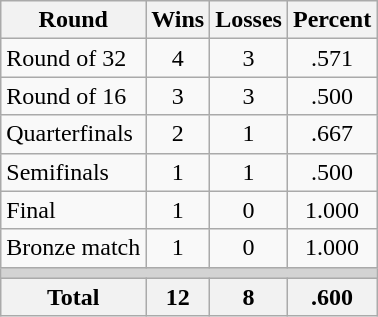<table class=wikitable>
<tr>
<th>Round</th>
<th>Wins</th>
<th>Losses</th>
<th>Percent</th>
</tr>
<tr align=center>
<td align=left>Round of 32</td>
<td>4</td>
<td>3</td>
<td>.571</td>
</tr>
<tr align=center>
<td align=left>Round of 16</td>
<td>3</td>
<td>3</td>
<td>.500</td>
</tr>
<tr align=center>
<td align=left>Quarterfinals</td>
<td>2</td>
<td>1</td>
<td>.667</td>
</tr>
<tr align=center>
<td align=left>Semifinals</td>
<td>1</td>
<td>1</td>
<td>.500</td>
</tr>
<tr align=center>
<td align=left>Final</td>
<td>1</td>
<td>0</td>
<td>1.000</td>
</tr>
<tr align=center>
<td align=left>Bronze match</td>
<td>1</td>
<td>0</td>
<td>1.000</td>
</tr>
<tr>
<td colspan=4 bgcolor=lightgray></td>
</tr>
<tr>
<th>Total</th>
<th>12</th>
<th>8</th>
<th>.600</th>
</tr>
</table>
